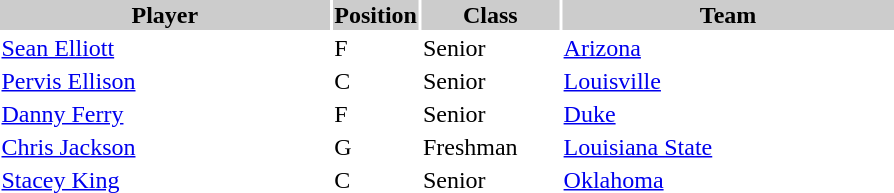<table style="width:600px" "border:'1' 'solid' 'gray'">
<tr>
<th style="background:#CCCCCC;width:40%">Player</th>
<th style="background:#CCCCCC;width:4%">Position</th>
<th style="background:#CCCCCC;width:16%">Class</th>
<th style="background:#CCCCCC;width:40%">Team</th>
</tr>
<tr>
<td><a href='#'>Sean Elliott</a></td>
<td>F</td>
<td>Senior</td>
<td><a href='#'>Arizona</a></td>
</tr>
<tr>
<td><a href='#'>Pervis Ellison</a></td>
<td>C</td>
<td>Senior</td>
<td><a href='#'>Louisville</a></td>
</tr>
<tr>
<td><a href='#'>Danny Ferry</a></td>
<td>F</td>
<td>Senior</td>
<td><a href='#'>Duke</a></td>
</tr>
<tr>
<td><a href='#'>Chris Jackson</a></td>
<td>G</td>
<td>Freshman</td>
<td><a href='#'>Louisiana State</a></td>
</tr>
<tr>
<td><a href='#'>Stacey King</a></td>
<td>C</td>
<td>Senior</td>
<td><a href='#'>Oklahoma</a></td>
</tr>
</table>
